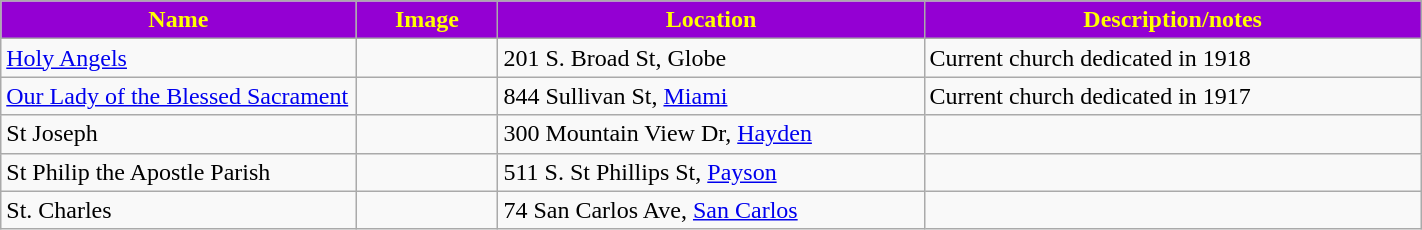<table class="wikitable sortable" style="width:75%">
<tr>
<th width="25%" style="background:darkviolet; color:yellow;"><strong>Name</strong></th>
<th width="10%" style="background:darkviolet; color:yellow;"><strong>Image</strong></th>
<th width="30%" style="background:darkviolet; color:yellow;"><strong>Location</strong></th>
<th width="35%" style="background:darkviolet; color:yellow;"><strong>Description/notes</strong></th>
</tr>
<tr>
<td><a href='#'>Holy Angels</a></td>
<td></td>
<td>201 S. Broad St, Globe</td>
<td>Current church dedicated in 1918</td>
</tr>
<tr>
<td><a href='#'>Our Lady of the Blessed Sacrament</a></td>
<td></td>
<td>844 Sullivan St, <a href='#'>Miami</a></td>
<td>Current church dedicated in 1917</td>
</tr>
<tr>
<td>St Joseph</td>
<td></td>
<td>300 Mountain View Dr, <a href='#'>Hayden</a></td>
<td></td>
</tr>
<tr>
<td>St Philip the Apostle Parish</td>
<td></td>
<td>511 S. St Phillips St, <a href='#'>Payson</a></td>
<td></td>
</tr>
<tr>
<td>St. Charles</td>
<td></td>
<td>74 San Carlos Ave, <a href='#'>San Carlos</a></td>
<td></td>
</tr>
</table>
